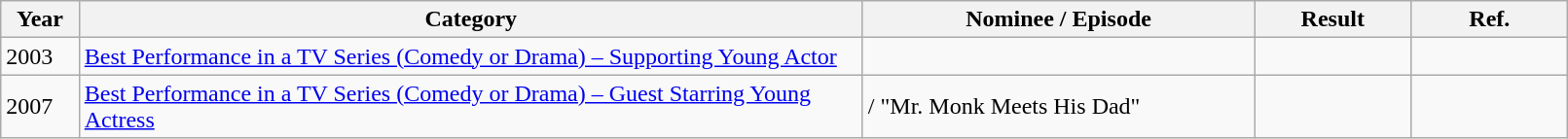<table class="wikitable" style="width:85%;">
<tr>
<th style="width:5%;">Year</th>
<th style="width:50%;">Category</th>
<th style="width:25%;">Nominee / Episode</th>
<th style="width:10%;">Result</th>
<th style="width:10%;">Ref.</th>
</tr>
<tr>
<td>2003</td>
<td><a href='#'>Best Performance in a TV Series (Comedy or Drama) – Supporting Young Actor</a></td>
<td></td>
<td></td>
<td></td>
</tr>
<tr>
<td>2007</td>
<td><a href='#'>Best Performance in a TV Series (Comedy or Drama) – Guest Starring Young Actress</a></td>
<td> / "Mr. Monk Meets His Dad"</td>
<td></td>
<td></td>
</tr>
</table>
